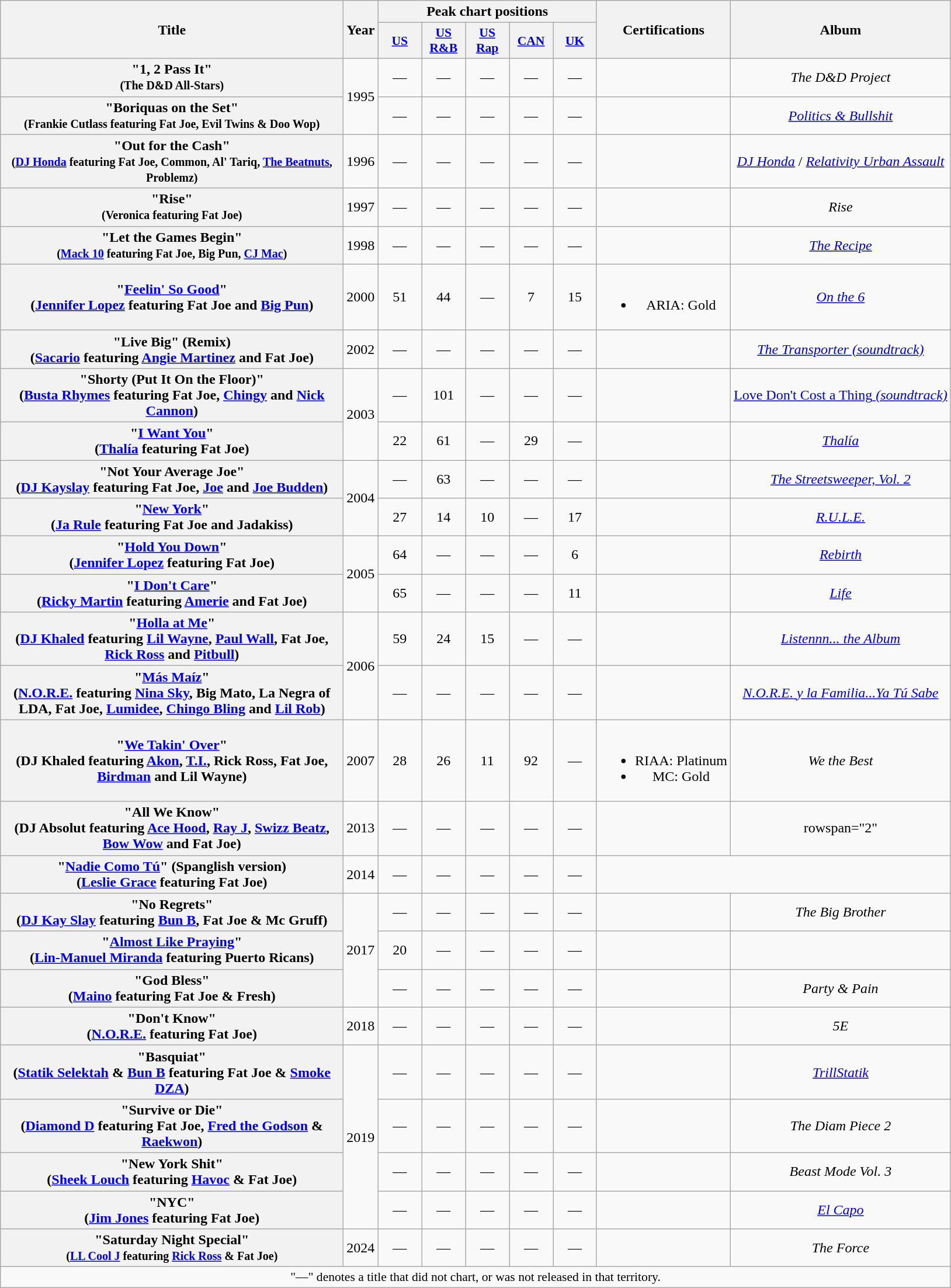<table class="wikitable plainrowheaders" style="text-align:center;">
<tr>
<th scope="col" rowspan="2" style="width:24em;">Title</th>
<th scope="col" rowspan="2">Year</th>
<th scope="col" colspan="5">Peak chart positions</th>
<th scope="col" rowspan="2">Certifications</th>
<th scope="col" rowspan="2">Album</th>
</tr>
<tr>
<th scope="col" style="width:3em;font-size:90%;"><a href='#'>US</a></th>
<th scope="col" style="width:3em;font-size:90%;"><a href='#'>US<br>R&B</a></th>
<th scope="col" style="width:3em;font-size:90%;"><a href='#'>US<br>Rap</a></th>
<th scope="col" style="width:3em;font-size:90%;"><a href='#'>CAN</a></th>
<th scope="col" style="width:3em;font-size:90%;"><a href='#'>UK</a></th>
</tr>
<tr>
<th scope="row">"1, 2 Pass It"<br><small>(The D&D All-Stars)</small></th>
<td rowspan="2">1995</td>
<td>—</td>
<td>—</td>
<td>—</td>
<td>—</td>
<td>—</td>
<td></td>
<td><em>The D&D Project</em></td>
</tr>
<tr>
<th scope="row">"Boriquas on the Set"<br><small>(Frankie Cutlass featuring Fat Joe, Evil Twins & Doo Wop)</small></th>
<td>—</td>
<td>—</td>
<td>—</td>
<td>—</td>
<td>—</td>
<td></td>
<td><em><a href='#'>Politics & Bullshit</a></em></td>
</tr>
<tr>
<th scope="row">"Out for the Cash"<br><small>(<a href='#'>DJ Honda</a> featuring Fat Joe, Common, Al' Tariq, <a href='#'>The Beatnuts</a>, Problemz)</small></th>
<td>1996</td>
<td>—</td>
<td>—</td>
<td>—</td>
<td>—</td>
<td>—</td>
<td></td>
<td><em><a href='#'>DJ Honda</a></em> / <em><a href='#'>Relativity Urban Assault</a></em></td>
</tr>
<tr>
<th scope="row">"Rise"<br><small>(Veronica featuring Fat Joe)</small></th>
<td>1997</td>
<td>—</td>
<td>—</td>
<td>—</td>
<td>—</td>
<td>—</td>
<td></td>
<td><em>Rise</em></td>
</tr>
<tr>
<th scope="row">"Let the Games Begin"<br><small>(<a href='#'>Mack 10</a> featuring Fat Joe, Big Pun, <a href='#'>CJ Mac</a>)</small></th>
<td>1998</td>
<td>—</td>
<td>—</td>
<td>—</td>
<td>—</td>
<td>—</td>
<td></td>
<td><em><a href='#'>The Recipe</a></em></td>
</tr>
<tr>
<th scope="row">"<a href='#'>Feelin' So Good</a>"<br><span>(<a href='#'>Jennifer Lopez</a> featuring Fat Joe and <a href='#'>Big Pun</a>)</span></th>
<td>2000</td>
<td>51</td>
<td>44</td>
<td>—</td>
<td>7</td>
<td>15</td>
<td><br><ul><li>ARIA: Gold</li></ul></td>
<td><em><a href='#'>On the 6</a></em></td>
</tr>
<tr>
<th scope="row">"Live Big" (Remix)<br><span>(<a href='#'>Sacario</a> featuring <a href='#'>Angie Martinez</a> and Fat Joe)</span></th>
<td>2002</td>
<td>—</td>
<td>—</td>
<td>—</td>
<td>—</td>
<td>—</td>
<td></td>
<td><em><a href='#'>The Transporter (soundtrack)</a></em></td>
</tr>
<tr>
<th scope="row">"Shorty (Put It On the Floor)"<br><span>(<a href='#'>Busta Rhymes</a> featuring Fat Joe, <a href='#'>Chingy</a> and <a href='#'>Nick Cannon</a>)</span></th>
<td rowspan="2">2003</td>
<td>—</td>
<td>101</td>
<td>—</td>
<td>—</td>
<td>—</td>
<td></td>
<td><em><a href='#'></em>Love Don't Cost a Thing<em> (soundtrack)</a></em></td>
</tr>
<tr>
<th scope="row">"<a href='#'>I Want You</a>"<br><span>(<a href='#'>Thalía</a> featuring Fat Joe)</span></th>
<td>22</td>
<td>61</td>
<td>—</td>
<td>29</td>
<td>—</td>
<td></td>
<td><em><a href='#'>Thalía</a></em></td>
</tr>
<tr>
<th scope="row">"Not Your Average Joe"<br><span>(<a href='#'>DJ Kayslay</a> featuring Fat Joe, <a href='#'>Joe</a> and <a href='#'>Joe Budden</a>)</span></th>
<td rowspan="2">2004</td>
<td>—</td>
<td>63</td>
<td>—</td>
<td>—</td>
<td>—</td>
<td></td>
<td><em><a href='#'>The Streetsweeper, Vol. 2</a></em></td>
</tr>
<tr>
<th scope="row">"<a href='#'>New York</a>"<br><span>(<a href='#'>Ja Rule</a> featuring Fat Joe and Jadakiss)</span></th>
<td>27</td>
<td>14</td>
<td>10</td>
<td>—</td>
<td>17</td>
<td></td>
<td><em><a href='#'>R.U.L.E.</a></em></td>
</tr>
<tr>
<th scope="row">"<a href='#'>Hold You Down</a>"<br><span>(<a href='#'>Jennifer Lopez</a> featuring Fat Joe)</span></th>
<td rowspan="2">2005</td>
<td>64</td>
<td>—</td>
<td>—</td>
<td>—</td>
<td>6</td>
<td></td>
<td><em><a href='#'>Rebirth</a></em></td>
</tr>
<tr>
<th scope="row">"<a href='#'>I Don't Care</a>"<br><span>(<a href='#'>Ricky Martin</a> featuring <a href='#'>Amerie</a> and Fat Joe)</span></th>
<td>65</td>
<td>—</td>
<td>—</td>
<td>—</td>
<td>11</td>
<td></td>
<td><em><a href='#'>Life</a></em></td>
</tr>
<tr>
<th scope="row">"<a href='#'>Holla at Me</a>"<br><span>(<a href='#'>DJ Khaled</a> featuring <a href='#'>Lil Wayne</a>, <a href='#'>Paul Wall</a>, Fat Joe, <a href='#'>Rick Ross</a> and <a href='#'>Pitbull</a>)</span></th>
<td rowspan="2">2006</td>
<td>59</td>
<td>24</td>
<td>15</td>
<td>—</td>
<td>—</td>
<td></td>
<td><em><a href='#'>Listennn... the Album</a></em></td>
</tr>
<tr>
<th scope="row">"<a href='#'>Más Maíz</a>"<br><span>(<a href='#'>N.O.R.E.</a> featuring <a href='#'>Nina Sky</a>, Big Mato, La Negra of LDA, Fat Joe, <a href='#'>Lumidee</a>, <a href='#'>Chingo Bling</a> and <a href='#'>Lil Rob</a>)</span></th>
<td>—</td>
<td>—</td>
<td>—</td>
<td>—</td>
<td>—</td>
<td></td>
<td><em><a href='#'>N.O.R.E. y la Familia...Ya Tú Sabe</a></em></td>
</tr>
<tr>
<th scope="row">"<a href='#'>We Takin' Over</a>"<br><span>(DJ Khaled featuring <a href='#'>Akon</a>, <a href='#'>T.I.</a>, Rick Ross, Fat Joe, <a href='#'>Birdman</a> and Lil Wayne)</span></th>
<td>2007</td>
<td>28</td>
<td>26</td>
<td>11</td>
<td>92</td>
<td>—</td>
<td><br><ul><li>RIAA: Platinum</li><li>MC: Gold</li></ul></td>
<td><em>We the Best</em></td>
</tr>
<tr>
<th scope="row">"All We Know"<br><span>(DJ Absolut featuring <a href='#'>Ace Hood</a>, <a href='#'>Ray J</a>, <a href='#'>Swizz Beatz</a>, <a href='#'>Bow Wow</a> and Fat Joe)</span></th>
<td>2013</td>
<td>—</td>
<td>—</td>
<td>—</td>
<td>—</td>
<td>—</td>
<td></td>
<td>rowspan="2" </td>
</tr>
<tr>
<th scope="row">"<a href='#'>Nadie Como Tú</a>" (Spanglish version)<br><span>(<a href='#'>Leslie Grace</a> featuring Fat Joe)</span></th>
<td>2014</td>
<td>—</td>
<td>—</td>
<td>—</td>
<td>—</td>
<td>—</td>
</tr>
<tr>
<th scope="row">"No Regrets"<br><span>(<a href='#'>DJ Kay Slay</a> featuring <a href='#'>Bun B</a>, Fat Joe & Mc Gruff)</span></th>
<td rowspan="3">2017</td>
<td>—</td>
<td>—</td>
<td>—</td>
<td>—</td>
<td>—</td>
<td></td>
<td><em>The Big Brother</em></td>
</tr>
<tr>
<th scope="row">"<a href='#'>Almost Like Praying</a>"<br><span>(<a href='#'>Lin-Manuel Miranda</a> featuring Puerto Ricans)</span></th>
<td>20</td>
<td>—</td>
<td>—</td>
<td>—</td>
<td>—</td>
<td></td>
<td></td>
</tr>
<tr>
<th scope="row">"God Bless"<br><span>(<a href='#'>Maino</a> featuring Fat Joe & Fresh)</span></th>
<td>—</td>
<td>—</td>
<td>—</td>
<td>—</td>
<td>—</td>
<td></td>
<td><em>Party & Pain</em></td>
</tr>
<tr>
<th scope="row">"Don't Know"<br><span>(<a href='#'>N.O.R.E.</a> featuring Fat Joe)</span></th>
<td>2018</td>
<td>—</td>
<td>—</td>
<td>—</td>
<td>—</td>
<td>—</td>
<td></td>
<td><em>5E</em></td>
</tr>
<tr>
<th scope="row">"Basquiat"<br><span>(<a href='#'>Statik Selektah</a> & <a href='#'>Bun B</a> featuring Fat Joe & <a href='#'>Smoke DZA</a>)</span></th>
<td rowspan="4">2019</td>
<td>—</td>
<td>—</td>
<td>—</td>
<td>—</td>
<td>—</td>
<td></td>
<td><em><a href='#'>TrillStatik</a></em></td>
</tr>
<tr>
<th scope="row">"Survive or Die"<br><span>(<a href='#'>Diamond D</a> featuring Fat Joe, <a href='#'>Fred the Godson</a> & <a href='#'>Raekwon</a>)</span></th>
<td>—</td>
<td>—</td>
<td>—</td>
<td>—</td>
<td>—</td>
<td></td>
<td><em>The Diam Piece 2</em></td>
</tr>
<tr>
<th scope="row">"New York Shit"<br><span>(<a href='#'>Sheek Louch</a> featuring <a href='#'>Havoc</a> & Fat Joe)</span></th>
<td>—</td>
<td>—</td>
<td>—</td>
<td>—</td>
<td>—</td>
<td></td>
<td><em>Beast Mode Vol. 3</em></td>
</tr>
<tr>
<th scope="row">"NYC"<br><span>(<a href='#'>Jim Jones</a> featuring Fat Joe)</span></th>
<td>—</td>
<td>—</td>
<td>—</td>
<td>—</td>
<td>—</td>
<td></td>
<td><em><a href='#'>El Capo</a></em></td>
</tr>
<tr>
<th scope="row">"Saturday Night Special"<br><small>(<a href='#'>LL Cool J</a> featuring <a href='#'>Rick Ross</a> & Fat Joe)<br></small></th>
<td rowspan="1">2024</td>
<td>—</td>
<td>—</td>
<td>—</td>
<td>—</td>
<td>—</td>
<td></td>
<td><em>The Force</em></td>
</tr>
<tr>
<td colspan="14" style="font-size:90%">"—" denotes a title that did not chart, or was not released in that territory.</td>
</tr>
</table>
